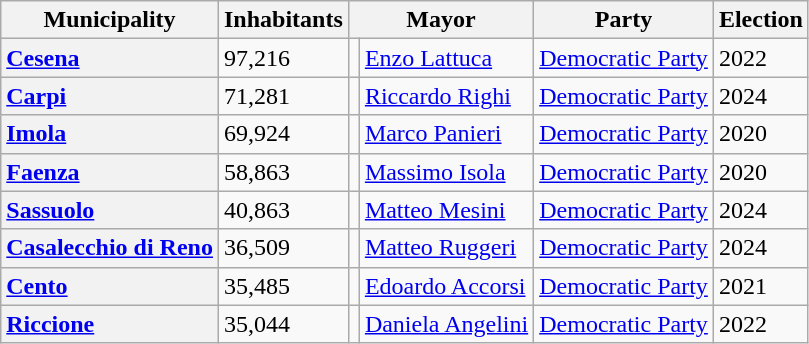<table class="wikitable" border="1">
<tr>
<th scope="col">Municipality</th>
<th colspan=1>Inhabitants</th>
<th colspan=2>Mayor</th>
<th colspan=1>Party</th>
<th colspan=1>Election</th>
</tr>
<tr>
<th scope="row" style="text-align: left;"><a href='#'>Cesena</a></th>
<td>97,216</td>
<td></td>
<td><a href='#'>Enzo Lattuca</a></td>
<td><a href='#'>Democratic Party</a></td>
<td>2022</td>
</tr>
<tr>
<th scope="row" style="text-align: left;"><a href='#'>Carpi</a></th>
<td>71,281</td>
<td></td>
<td><a href='#'>Riccardo Righi</a></td>
<td><a href='#'>Democratic Party</a></td>
<td>2024</td>
</tr>
<tr>
<th scope="row" style="text-align: left;"><a href='#'>Imola</a></th>
<td>69,924</td>
<td></td>
<td><a href='#'>Marco Panieri</a></td>
<td><a href='#'>Democratic Party</a></td>
<td>2020</td>
</tr>
<tr>
<th scope="row" style="text-align: left;"><a href='#'>Faenza</a></th>
<td>58,863</td>
<td></td>
<td><a href='#'>Massimo Isola</a></td>
<td><a href='#'>Democratic Party</a></td>
<td>2020</td>
</tr>
<tr>
<th scope="row" style="text-align: left;"><a href='#'>Sassuolo</a></th>
<td>40,863</td>
<td></td>
<td><a href='#'>Matteo Mesini</a></td>
<td><a href='#'>Democratic Party</a></td>
<td>2024</td>
</tr>
<tr>
<th scope="row" style="text-align: left;"><a href='#'>Casalecchio di Reno</a></th>
<td>36,509</td>
<td></td>
<td><a href='#'>Matteo Ruggeri</a></td>
<td><a href='#'>Democratic Party</a></td>
<td>2024</td>
</tr>
<tr>
<th scope="row" style="text-align: left;"><a href='#'>Cento</a></th>
<td>35,485</td>
<td></td>
<td><a href='#'>Edoardo Accorsi</a></td>
<td><a href='#'>Democratic Party</a></td>
<td>2021</td>
</tr>
<tr>
<th scope="row" style="text-align: left;"><a href='#'>Riccione</a></th>
<td>35,044</td>
<td></td>
<td><a href='#'>Daniela Angelini</a></td>
<td><a href='#'>Democratic Party</a></td>
<td>2022</td>
</tr>
</table>
